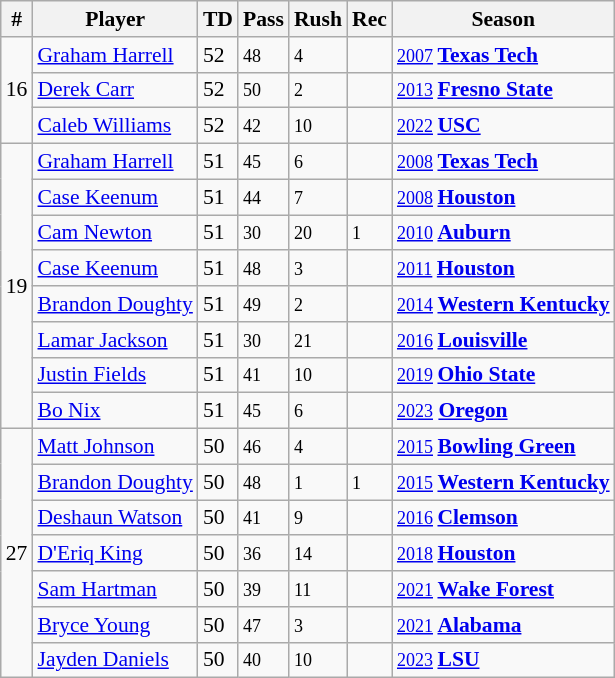<table class="wikitable" style="font-size:90%; white-space: nowrap;">
<tr>
<th>#</th>
<th>Player</th>
<th>TD</th>
<th>Pass</th>
<th>Rush</th>
<th>Rec</th>
<th>Season</th>
</tr>
<tr>
<td rowspan=3>16</td>
<td><a href='#'>Graham Harrell</a></td>
<td>52</td>
<td><small> 48 </small></td>
<td><small> 4 </small></td>
<td><small>  </small></td>
<td><small> <a href='#'>2007</a> </small> <strong><a href='#'>Texas Tech</a></strong></td>
</tr>
<tr>
<td><a href='#'>Derek Carr</a></td>
<td>52</td>
<td><small> 50 </small></td>
<td><small> 2 </small></td>
<td><small>  </small></td>
<td><small> <a href='#'>2013</a> </small> <strong><a href='#'>Fresno State</a></strong></td>
</tr>
<tr>
<td><a href='#'>Caleb Williams</a></td>
<td>52</td>
<td><small> 42 </small></td>
<td><small> 10 </small></td>
<td><small>  </small></td>
<td><small> <a href='#'>2022</a> </small> <strong><a href='#'>USC</a></strong></td>
</tr>
<tr>
<td rowspan=8>19</td>
<td><a href='#'>Graham Harrell</a></td>
<td>51</td>
<td><small> 45 </small></td>
<td><small> 6 </small></td>
<td><small>  </small></td>
<td><small> <a href='#'>2008</a> </small> <strong><a href='#'>Texas Tech</a></strong></td>
</tr>
<tr>
<td><a href='#'>Case Keenum</a></td>
<td>51</td>
<td><small> 44 </small></td>
<td><small> 7 </small></td>
<td><small>  </small></td>
<td><small> <a href='#'>2008</a> </small> <strong><a href='#'>Houston</a></strong></td>
</tr>
<tr>
<td><a href='#'>Cam Newton</a></td>
<td>51</td>
<td><small> 30 </small></td>
<td><small> 20 </small></td>
<td><small> 1 </small></td>
<td><small><a href='#'>2010</a> </small> <strong><a href='#'>Auburn</a></strong></td>
</tr>
<tr>
<td><a href='#'>Case Keenum</a></td>
<td>51</td>
<td><small> 48 </small></td>
<td><small> 3 </small></td>
<td><small>  </small></td>
<td><small> <a href='#'>2011</a> </small> <strong><a href='#'>Houston</a></strong></td>
</tr>
<tr>
<td><a href='#'>Brandon Doughty</a></td>
<td>51</td>
<td><small> 49 </small></td>
<td><small> 2 </small></td>
<td><small>  </small></td>
<td><small> <a href='#'>2014</a> </small> <strong><a href='#'>Western Kentucky</a></strong></td>
</tr>
<tr>
<td><a href='#'>Lamar Jackson</a></td>
<td>51</td>
<td><small> 30 </small></td>
<td><small> 21 </small></td>
<td><small>  </small></td>
<td><small> <a href='#'>2016</a> </small> <strong><a href='#'>Louisville</a> </strong></td>
</tr>
<tr>
<td><a href='#'>Justin Fields</a></td>
<td>51</td>
<td><small> 41 </small></td>
<td><small> 10 </small></td>
<td><small>  </small></td>
<td><small> <a href='#'>2019</a> </small> <strong><a href='#'>Ohio State</a></strong></td>
</tr>
<tr>
<td><a href='#'>Bo Nix</a></td>
<td>51</td>
<td><small> 45 </small></td>
<td><small> 6 </small></td>
<td><small>  </small></td>
<td><small><a href='#'>2023</a></small> <strong><a href='#'>Oregon</a></strong></td>
</tr>
<tr>
<td rowspan=7>27</td>
<td><a href='#'>Matt Johnson</a></td>
<td>50</td>
<td><small> 46 </small></td>
<td><small> 4 </small></td>
<td><small>  </small></td>
<td><small> <a href='#'>2015</a> </small> <strong><a href='#'>Bowling Green</a></strong></td>
</tr>
<tr>
<td><a href='#'>Brandon Doughty</a></td>
<td>50</td>
<td><small> 48 </small></td>
<td><small> 1 </small></td>
<td><small> 1 </small></td>
<td><small> <a href='#'>2015</a> </small> <strong><a href='#'>Western Kentucky</a></strong></td>
</tr>
<tr>
<td><a href='#'>Deshaun Watson</a></td>
<td>50</td>
<td><small> 41 </small></td>
<td><small> 9 </small></td>
<td><small>  </small></td>
<td><small> <a href='#'>2016</a> </small> <strong><a href='#'>Clemson</a></strong></td>
</tr>
<tr>
<td><a href='#'>D'Eriq King</a></td>
<td>50</td>
<td><small> 36 </small></td>
<td><small> 14 </small></td>
<td><small>  </small></td>
<td><small> <a href='#'>2018</a> </small> <strong><a href='#'>Houston</a></strong></td>
</tr>
<tr>
<td><a href='#'>Sam Hartman</a></td>
<td>50</td>
<td><small> 39 </small></td>
<td><small> 11 </small></td>
<td><small>  </small></td>
<td><small> <a href='#'>2021</a> </small> <strong><a href='#'>Wake Forest</a></strong></td>
</tr>
<tr>
<td><a href='#'>Bryce Young</a></td>
<td>50</td>
<td><small> 47 </small></td>
<td><small> 3 </small></td>
<td><small>  </small></td>
<td><small> <a href='#'>2021</a> </small> <strong><a href='#'>Alabama</a></strong></td>
</tr>
<tr>
<td><a href='#'>Jayden Daniels</a></td>
<td>50</td>
<td><small> 40</small></td>
<td><small> 10 </small></td>
<td><small>  </small></td>
<td><small> <a href='#'>2023</a> </small> <strong><a href='#'>LSU</a></strong></td>
</tr>
</table>
